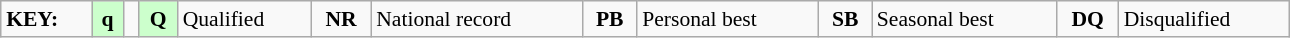<table class="wikitable" style="margin:0.5em auto; font-size:90%;position:relative;" width=68%>
<tr>
<td><strong>KEY:</strong></td>
<td bgcolor=ccffcc align=center><strong>q</strong></td>
<td></td>
<td bgcolor=ccffcc align=center><strong>Q</strong></td>
<td>Qualified</td>
<td align=center><strong>NR</strong></td>
<td>National record</td>
<td align=center><strong>PB</strong></td>
<td>Personal best</td>
<td align=center><strong>SB</strong></td>
<td>Seasonal best</td>
<td align=center><strong>DQ</strong></td>
<td>Disqualified</td>
</tr>
</table>
